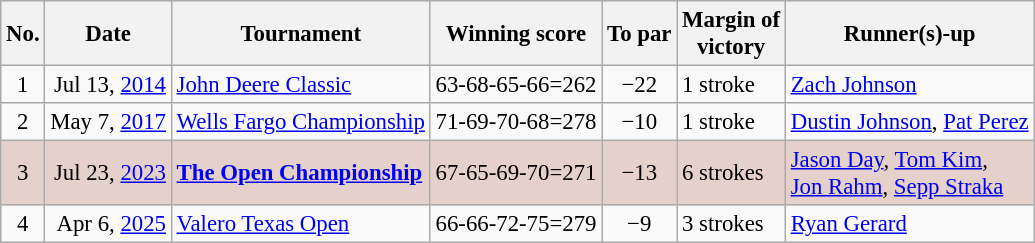<table class="wikitable" style="font-size:95%;">
<tr>
<th>No.</th>
<th>Date</th>
<th>Tournament</th>
<th>Winning score</th>
<th>To par</th>
<th>Margin of<br>victory</th>
<th>Runner(s)-up</th>
</tr>
<tr>
<td align=center>1</td>
<td align=right>Jul 13, <a href='#'>2014</a></td>
<td><a href='#'>John Deere Classic</a></td>
<td align=right>63-68-65-66=262</td>
<td align=center>−22</td>
<td>1 stroke</td>
<td> <a href='#'>Zach Johnson</a></td>
</tr>
<tr>
<td align=center>2</td>
<td align=right>May 7, <a href='#'>2017</a></td>
<td><a href='#'>Wells Fargo Championship</a></td>
<td align=right>71-69-70-68=278</td>
<td align=center>−10</td>
<td>1 stroke</td>
<td> <a href='#'>Dustin Johnson</a>,  <a href='#'>Pat Perez</a></td>
</tr>
<tr style="background:#e5d1cb;">
<td align=center>3</td>
<td align=right>Jul 23, <a href='#'>2023</a></td>
<td><strong><a href='#'>The Open Championship</a></strong></td>
<td align=right>67-65-69-70=271</td>
<td align=center>−13</td>
<td>6 strokes</td>
<td> <a href='#'>Jason Day</a>,  <a href='#'>Tom Kim</a>,<br> <a href='#'>Jon Rahm</a>,  <a href='#'>Sepp Straka</a></td>
</tr>
<tr>
<td align=center>4</td>
<td align=right>Apr 6, <a href='#'>2025</a></td>
<td><a href='#'>Valero Texas Open</a></td>
<td align=right>66-66-72-75=279</td>
<td align=center>−9</td>
<td>3 strokes</td>
<td> <a href='#'>Ryan Gerard</a></td>
</tr>
</table>
